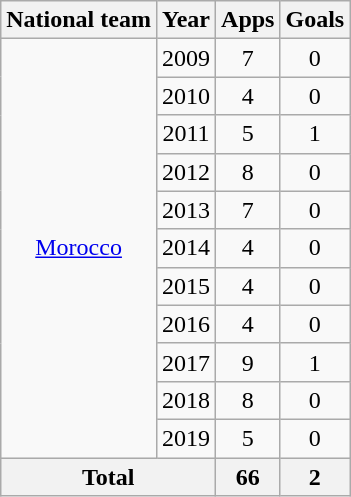<table class="wikitable" style="text-align:center">
<tr>
<th>National team</th>
<th>Year</th>
<th>Apps</th>
<th>Goals</th>
</tr>
<tr>
<td rowspan="11"><a href='#'>Morocco</a></td>
<td>2009</td>
<td>7</td>
<td>0</td>
</tr>
<tr>
<td>2010</td>
<td>4</td>
<td>0</td>
</tr>
<tr>
<td>2011</td>
<td>5</td>
<td>1</td>
</tr>
<tr>
<td>2012</td>
<td>8</td>
<td>0</td>
</tr>
<tr>
<td>2013</td>
<td>7</td>
<td>0</td>
</tr>
<tr>
<td>2014</td>
<td>4</td>
<td>0</td>
</tr>
<tr>
<td>2015</td>
<td>4</td>
<td>0</td>
</tr>
<tr>
<td>2016</td>
<td>4</td>
<td>0</td>
</tr>
<tr>
<td>2017</td>
<td>9</td>
<td>1</td>
</tr>
<tr>
<td>2018</td>
<td>8</td>
<td>0</td>
</tr>
<tr>
<td>2019</td>
<td>5</td>
<td>0</td>
</tr>
<tr>
<th colspan="2">Total</th>
<th>66</th>
<th>2</th>
</tr>
</table>
